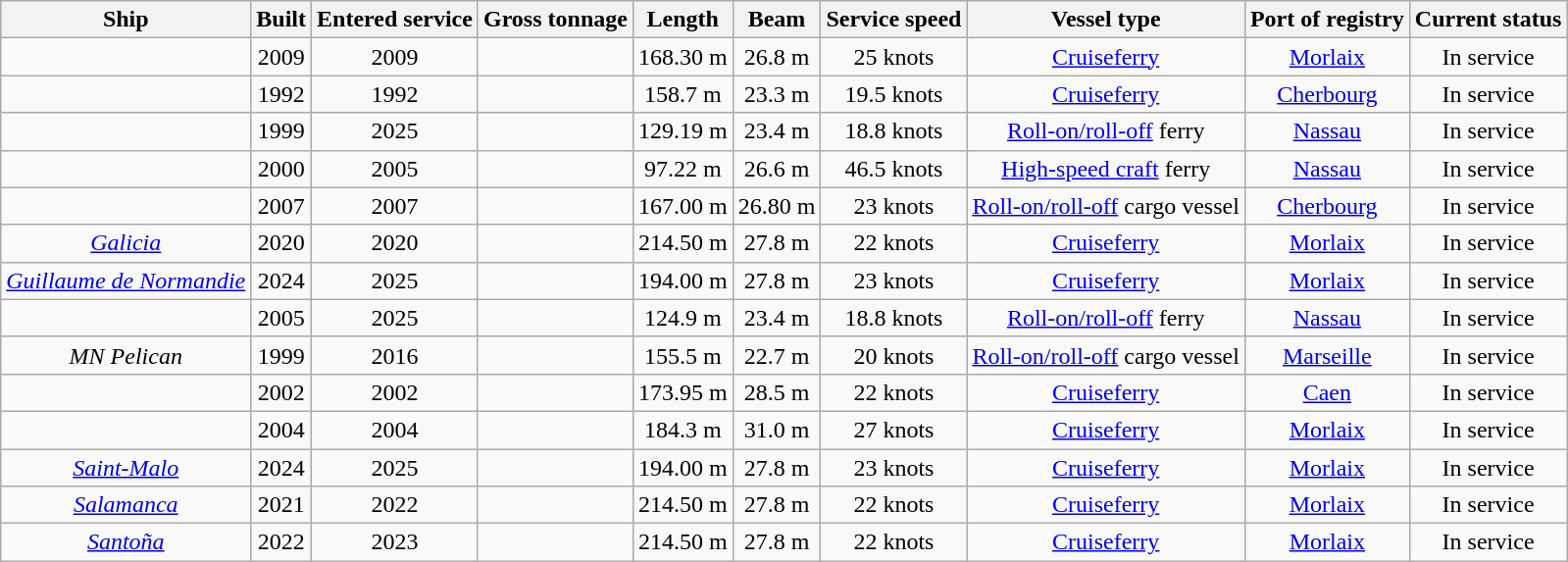<table class="wikitable sortable" style="text-align:center;">
<tr>
<th>Ship</th>
<th>Built</th>
<th>Entered service</th>
<th>Gross tonnage</th>
<th>Length</th>
<th>Beam</th>
<th>Service speed</th>
<th>Vessel type</th>
<th>Port of registry</th>
<th>Current status</th>
</tr>
<tr>
<td></td>
<td>2009</td>
<td>2009</td>
<td></td>
<td>168.30 m</td>
<td>26.8 m</td>
<td>25 knots</td>
<td><a href='#'>Cruiseferry</a></td>
<td><a href='#'>Morlaix</a></td>
<td>In service</td>
</tr>
<tr>
<td></td>
<td>1992</td>
<td>1992</td>
<td></td>
<td>158.7 m</td>
<td>23.3 m</td>
<td>19.5 knots</td>
<td><a href='#'>Cruiseferry</a></td>
<td><a href='#'>Cherbourg</a></td>
<td>In service</td>
</tr>
<tr>
<td></td>
<td>1999</td>
<td>2025</td>
<td></td>
<td>129.19 m</td>
<td>23.4 m</td>
<td>18.8 knots</td>
<td><a href='#'>Roll-on/roll-off</a> ferry</td>
<td><a href='#'>Nassau</a></td>
<td>In service</td>
</tr>
<tr>
<td></td>
<td>2000</td>
<td>2005</td>
<td></td>
<td>97.22 m</td>
<td>26.6 m</td>
<td>46.5 knots</td>
<td><a href='#'>High-speed craft</a> ferry</td>
<td><a href='#'>Nassau</a></td>
<td>In service</td>
</tr>
<tr>
<td></td>
<td>2007</td>
<td>2007</td>
<td></td>
<td>167.00 m</td>
<td>26.80 m</td>
<td>23 knots</td>
<td><a href='#'>Roll-on/roll-off</a> cargo vessel</td>
<td><a href='#'>Cherbourg</a></td>
<td>In service</td>
</tr>
<tr>
<td><a href='#'><em>Galicia</em></a></td>
<td>2020</td>
<td>2020</td>
<td></td>
<td>214.50 m</td>
<td>27.8 m</td>
<td>22 knots</td>
<td><a href='#'>Cruiseferry</a></td>
<td><a href='#'>Morlaix</a></td>
<td>In service</td>
</tr>
<tr>
<td><em><a href='#'>Guillaume de Normandie</a></em></td>
<td>2024</td>
<td>2025</td>
<td></td>
<td>194.00 m</td>
<td>27.8 m</td>
<td>23 knots</td>
<td><a href='#'>Cruiseferry</a></td>
<td><a href='#'>Morlaix</a></td>
<td>In service</td>
</tr>
<tr>
<td></td>
<td>2005</td>
<td>2025</td>
<td></td>
<td>124.9 m</td>
<td>23.4 m</td>
<td>18.8 knots</td>
<td><a href='#'>Roll-on/roll-off</a> ferry</td>
<td><a href='#'>Nassau</a></td>
<td>In service</td>
</tr>
<tr>
<td><em>MN Pelican</em></td>
<td>1999</td>
<td>2016</td>
<td></td>
<td>155.5 m</td>
<td>22.7 m</td>
<td>20 knots</td>
<td><a href='#'>Roll-on/roll-off</a> cargo vessel</td>
<td><a href='#'>Marseille</a></td>
<td>In service</td>
</tr>
<tr>
<td></td>
<td>2002</td>
<td>2002</td>
<td></td>
<td>173.95 m</td>
<td>28.5 m</td>
<td>22 knots</td>
<td><a href='#'>Cruiseferry</a></td>
<td><a href='#'>Caen</a></td>
<td>In service</td>
</tr>
<tr>
<td></td>
<td>2004</td>
<td>2004</td>
<td></td>
<td>184.3 m</td>
<td>31.0 m</td>
<td>27 knots</td>
<td><a href='#'>Cruiseferry</a></td>
<td><a href='#'>Morlaix</a></td>
<td>In service</td>
</tr>
<tr>
<td><a href='#'><em>Saint-Malo</em></a></td>
<td>2024</td>
<td>2025</td>
<td></td>
<td>194.00 m</td>
<td>27.8 m</td>
<td>23 knots</td>
<td><a href='#'>Cruiseferry</a></td>
<td><a href='#'>Morlaix</a></td>
<td>In service</td>
</tr>
<tr>
<td><a href='#'><em>Salamanca</em></a></td>
<td>2021</td>
<td>2022</td>
<td></td>
<td>214.50 m</td>
<td>27.8 m</td>
<td>22 knots</td>
<td><a href='#'>Cruiseferry</a></td>
<td><a href='#'>Morlaix</a></td>
<td>In service</td>
</tr>
<tr>
<td><a href='#'><em>Santoña</em></a></td>
<td>2022</td>
<td>2023</td>
<td></td>
<td>214.50 m</td>
<td>27.8 m</td>
<td>22 knots</td>
<td><a href='#'>Cruiseferry</a></td>
<td><a href='#'>Morlaix</a></td>
<td>In service</td>
</tr>
</table>
